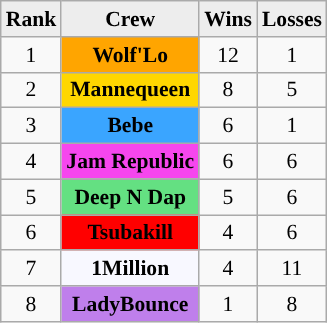<table class="wikitable" style="text-align:center; font-size:90%">
<tr>
<th style="background:#EDEDED">Rank</th>
<th style="background:#EDEDED">Crew</th>
<th style="background:#EDEDED">Wins</th>
<th style="background:#EDEDED">Losses</th>
</tr>
<tr>
<td>1</td>
<td style="background:orange"><strong>Wolf'Lo</strong></td>
<td>12</td>
<td>1</td>
</tr>
<tr>
<td>2</td>
<td style="background:gold"><strong>Mannequeen</strong></td>
<td>8</td>
<td>5</td>
</tr>
<tr>
<td>3</td>
<td style="background:#3AA5FF "><strong>Bebe</strong></td>
<td>6</td>
<td>1</td>
</tr>
<tr>
<td>4</td>
<td style="background:#F646EE "><strong>Jam Republic</strong></td>
<td>6</td>
<td>6</td>
</tr>
<tr>
<td>5</td>
<td style="background:#64E082"><strong>Deep N Dap</strong></td>
<td>5</td>
<td>6</td>
</tr>
<tr>
<td>6</td>
<td style="background:red"><strong>Tsubakill</strong></td>
<td>4</td>
<td>6</td>
</tr>
<tr>
<td>7</td>
<td style="background:#F8F8FF "><strong>1Million</strong></td>
<td>4</td>
<td>11</td>
</tr>
<tr>
<td>8</td>
<td style="background:#BF7FEB "><strong>LadyBounce</strong></td>
<td>1</td>
<td>8</td>
</tr>
</table>
